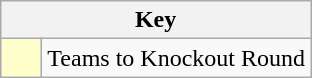<table class="wikitable" style="text-align: center;">
<tr>
<th colspan=2>Key</th>
</tr>
<tr>
<td style="background:#ffffcc; width:20px;"></td>
<td align=left>Teams to Knockout Round</td>
</tr>
</table>
